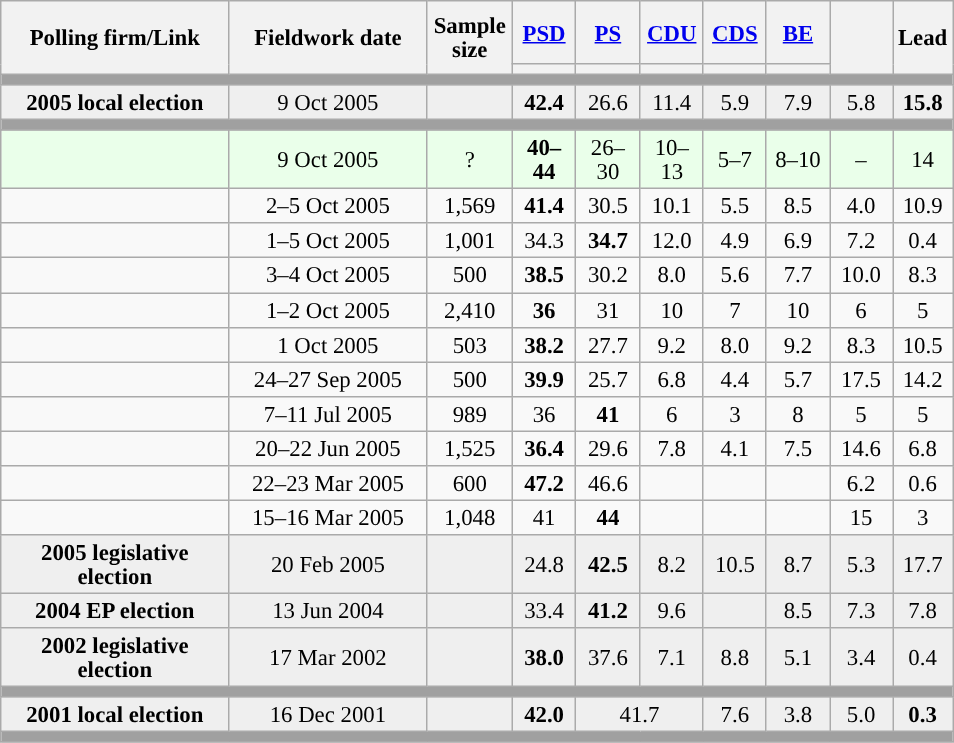<table class="wikitable collapsible sortable" style="text-align:center; font-size:95%; line-height:16px;">
<tr style="height:42px;">
<th style="width:145px;" rowspan="2">Polling firm/Link</th>
<th style="width:125px;" rowspan="2">Fieldwork date</th>
<th class="unsortable" style="width:50px;" rowspan="2">Sample size</th>
<th class="unsortable" style="width:35px;"><a href='#'>PSD</a></th>
<th class="unsortable" style="width:36px;"><a href='#'>PS</a></th>
<th class="unsortable" style="width:35px;"><a href='#'>CDU</a></th>
<th class="unsortable" style="width:35px;"><a href='#'>CDS</a></th>
<th class="unsortable" style="width:35px;"><a href='#'>BE</a></th>
<th class="unsortable" style="width:35px;" rowspan="2"></th>
<th class="unsortable" style="width:30px;" rowspan="2">Lead</th>
</tr>
<tr>
<th class="unsortable" style="color:inherit;background:"></th>
<th class="unsortable" style="color:inherit;background:"></th>
<th class="unsortable" style="color:inherit;background:"></th>
<th class="unsortable" style="color:inherit;background:"></th>
<th class="unsortable" style="color:inherit;background:"></th>
</tr>
<tr>
<td colspan="13" style="background:#A0A0A0"></td>
</tr>
<tr style="background:#EFEFEF;">
<td><strong>2005 local election</strong></td>
<td data-sort-value="2019-10-06">9 Oct 2005</td>
<td></td>
<td><strong>42.4</strong><br></td>
<td>26.6<br></td>
<td>11.4<br></td>
<td>5.9<br></td>
<td>7.9<br></td>
<td>5.8<br></td>
<td style="background:"><strong>15.8</strong></td>
</tr>
<tr>
<td colspan="11" style="background:#A0A0A0"></td>
</tr>
<tr>
</tr>
<tr style="background:#EAFFEA"|>
<td></td>
<td data-sort-value="2019-10-06">9 Oct 2005</td>
<td>?</td>
<td><strong>40–44</strong></td>
<td>26–30</td>
<td>10–13</td>
<td>5–7</td>
<td>8–10</td>
<td>–</td>
<td style="background:">14</td>
</tr>
<tr>
<td align="center"></td>
<td align="center">2–5 Oct 2005</td>
<td>1,569</td>
<td align="center" ><strong>41.4</strong></td>
<td align="center">30.5</td>
<td align="center">10.1</td>
<td align="center">5.5</td>
<td align="center">8.5</td>
<td align="center">4.0</td>
<td style="background:">10.9</td>
</tr>
<tr>
<td align="center"></td>
<td align="center">1–5 Oct 2005</td>
<td>1,001</td>
<td align="center">34.3</td>
<td align="center" ><strong>34.7</strong></td>
<td align="center">12.0</td>
<td align="center">4.9</td>
<td align="center">6.9</td>
<td align="center">7.2</td>
<td style="background:">0.4</td>
</tr>
<tr>
<td align="center"></td>
<td align="center">3–4 Oct 2005</td>
<td>500</td>
<td align="center" ><strong>38.5</strong></td>
<td align="center">30.2</td>
<td align="center">8.0</td>
<td align="center">5.6</td>
<td align="center">7.7</td>
<td align="center">10.0</td>
<td style="background:">8.3</td>
</tr>
<tr>
<td align="center"></td>
<td align="center">1–2 Oct 2005</td>
<td>2,410</td>
<td align="center" ><strong>36</strong></td>
<td align="center">31</td>
<td align="center">10</td>
<td align="center">7</td>
<td align="center">10</td>
<td align="center">6</td>
<td style="background:">5</td>
</tr>
<tr>
<td align="center"></td>
<td align="center">1 Oct 2005</td>
<td>503</td>
<td align="center" ><strong>38.2</strong></td>
<td align="center">27.7</td>
<td align="center">9.2</td>
<td align="center">8.0</td>
<td align="center">9.2</td>
<td align="center">8.3</td>
<td style="background:">10.5</td>
</tr>
<tr>
<td align="center"></td>
<td align="center">24–27 Sep 2005</td>
<td>500</td>
<td align="center" ><strong>39.9</strong></td>
<td align="center">25.7</td>
<td align="center">6.8</td>
<td align="center">4.4</td>
<td align="center">5.7</td>
<td align="center">17.5</td>
<td style="background:">14.2</td>
</tr>
<tr>
<td align="center"></td>
<td align="center">7–11 Jul 2005</td>
<td>989</td>
<td align="center">36</td>
<td align="center" ><strong>41</strong></td>
<td align="center">6</td>
<td align="center">3</td>
<td align="center">8</td>
<td align="center">5</td>
<td style="background:">5</td>
</tr>
<tr>
<td align="center"></td>
<td align="center">20–22 Jun 2005</td>
<td>1,525</td>
<td align="center" ><strong>36.4</strong></td>
<td align="center">29.6</td>
<td align="center">7.8</td>
<td align="center">4.1</td>
<td align="center">7.5</td>
<td align="center">14.6</td>
<td style="background:">6.8</td>
</tr>
<tr>
<td align="center"></td>
<td align="center">22–23 Mar 2005</td>
<td>600</td>
<td align="center" ><strong>47.2</strong></td>
<td align="center">46.6</td>
<td></td>
<td></td>
<td></td>
<td align="center">6.2</td>
<td style="background:">0.6</td>
</tr>
<tr>
<td align="center"></td>
<td align="center">15–16 Mar 2005</td>
<td>1,048</td>
<td align="center">41</td>
<td align="center" ><strong>44</strong></td>
<td></td>
<td></td>
<td></td>
<td align="center">15</td>
<td style="background:">3</td>
</tr>
<tr style="background:#EFEFEF;">
<td><strong>2005 legislative election</strong></td>
<td>20 Feb 2005</td>
<td></td>
<td>24.8<br></td>
<td align="center" ><strong>42.5</strong><br></td>
<td>8.2<br></td>
<td>10.5<br></td>
<td>8.7<br></td>
<td>5.3<br></td>
<td style="background:">17.7</td>
</tr>
<tr style="background:#EFEFEF;">
<td><strong>2004 EP election</strong></td>
<td>13 Jun 2004</td>
<td></td>
<td>33.4<br></td>
<td align="center" ><strong>41.2</strong><br></td>
<td>9.6<br></td>
<td></td>
<td>8.5<br></td>
<td>7.3<br></td>
<td style="background:">7.8</td>
</tr>
<tr style="background:#EFEFEF;">
<td><strong>2002 legislative election</strong></td>
<td>17 Mar 2002</td>
<td></td>
<td align="center" ><strong>38.0</strong><br></td>
<td>37.6<br></td>
<td>7.1<br></td>
<td>8.8<br></td>
<td>5.1<br></td>
<td>3.4<br></td>
<td style="background:">0.4</td>
</tr>
<tr>
<td colspan="11" style="background:#A0A0A0"></td>
</tr>
<tr style="background:#EFEFEF;">
<td><strong>2001 local election</strong></td>
<td data-sort-value="2019-10-06">16 Dec 2001</td>
<td></td>
<td><strong>42.0</strong><br></td>
<td colspan="2">41.7<br></td>
<td>7.6<br></td>
<td>3.8<br></td>
<td>5.0<br></td>
<td style="background:"><strong>0.3</strong></td>
</tr>
<tr>
<td colspan="11" style="background:#A0A0A0"></td>
</tr>
</table>
